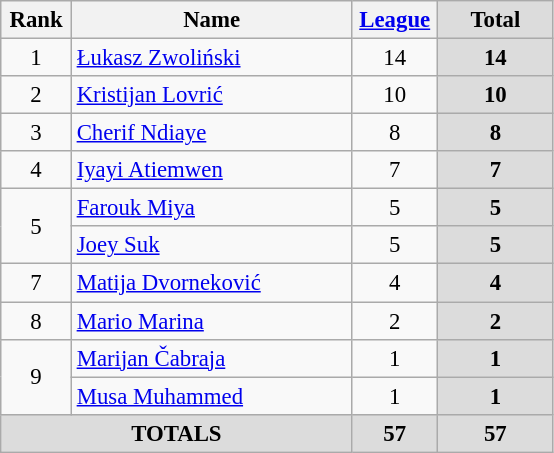<table class="wikitable" style="font-size: 95%; text-align: center;">
<tr>
<th width=40>Rank</th>
<th width=180>Name</th>
<th width=50><a href='#'>League</a></th>
<th width=70 style="background: #DCDCDC">Total</th>
</tr>
<tr>
<td rowspan=1>1</td>
<td style="text-align:left;"> <a href='#'>Łukasz Zwoliński</a></td>
<td>14</td>
<th style="background: #DCDCDC">14</th>
</tr>
<tr>
<td rowspan=1>2</td>
<td style="text-align:left;"> <a href='#'>Kristijan Lovrić</a></td>
<td>10</td>
<th style="background: #DCDCDC">10</th>
</tr>
<tr>
<td rowspan=1>3</td>
<td style="text-align:left;"> <a href='#'>Cherif Ndiaye</a></td>
<td>8</td>
<th style="background: #DCDCDC">8</th>
</tr>
<tr>
<td rowspan=1>4</td>
<td style="text-align:left;"> <a href='#'>Iyayi Atiemwen</a></td>
<td>7</td>
<th style="background: #DCDCDC">7</th>
</tr>
<tr>
<td rowspan=2>5</td>
<td style="text-align:left;"> <a href='#'>Farouk Miya</a></td>
<td>5</td>
<th style="background: #DCDCDC">5</th>
</tr>
<tr>
<td style="text-align:left;"> <a href='#'>Joey Suk</a></td>
<td>5</td>
<th style="background: #DCDCDC">5</th>
</tr>
<tr>
<td rowspan=1>7</td>
<td style="text-align:left;"> <a href='#'>Matija Dvorneković</a></td>
<td>4</td>
<th style="background: #DCDCDC">4</th>
</tr>
<tr>
<td rowspan=1>8</td>
<td style="text-align:left;"> <a href='#'>Mario Marina</a></td>
<td>2</td>
<th style="background: #DCDCDC">2</th>
</tr>
<tr>
<td rowspan=2>9</td>
<td style="text-align:left;"> <a href='#'>Marijan Čabraja</a></td>
<td>1</td>
<th style="background: #DCDCDC">1</th>
</tr>
<tr>
<td style="text-align:left;"> <a href='#'>Musa Muhammed</a></td>
<td>1</td>
<th style="background: #DCDCDC">1</th>
</tr>
<tr>
<th colspan="2" align="center" style="background: #DCDCDC">TOTALS</th>
<th style="background: #DCDCDC">57</th>
<th style="background: #DCDCDC">57</th>
</tr>
</table>
